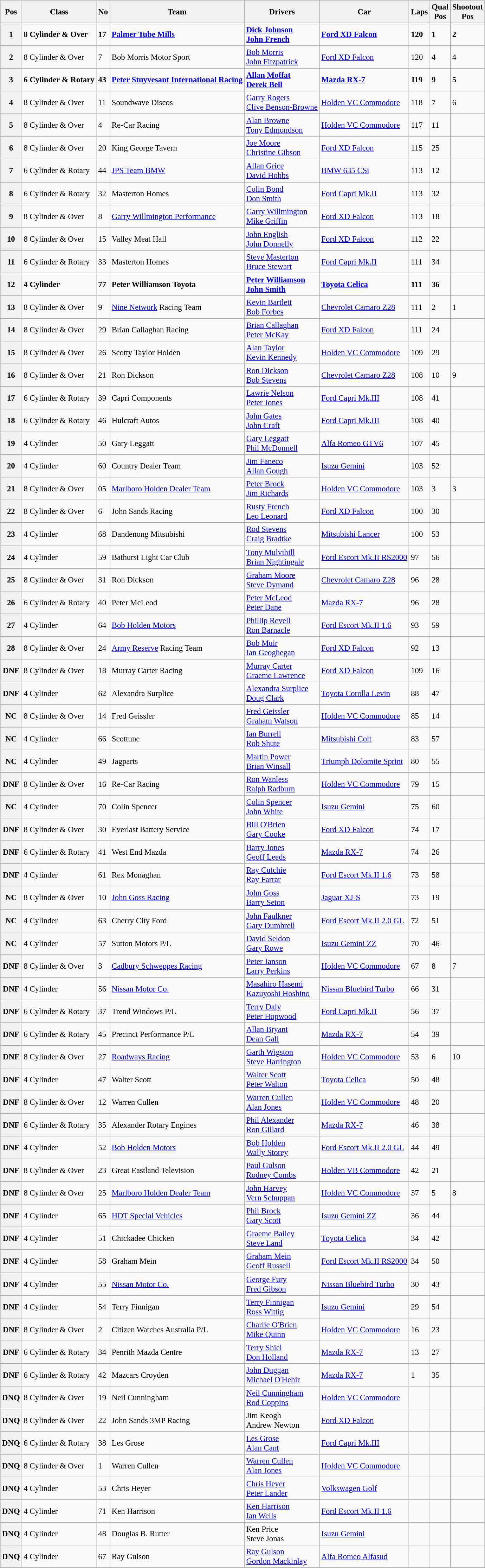<table class="wikitable sortable" style="font-size: 95%;">
<tr>
<th>Pos</th>
<th>Class</th>
<th>No</th>
<th>Team</th>
<th>Drivers</th>
<th>Car</th>
<th>Laps</th>
<th>Qual<br>Pos</th>
<th>Shootout<br>Pos</th>
</tr>
<tr style="font-weight:bold">
<th>1</th>
<td>8 Cylinder & Over</td>
<td>17</td>
<td><a href='#'>Palmer Tube Mills</a></td>
<td> <a href='#'>Dick Johnson</a><br> <a href='#'>John French</a></td>
<td><a href='#'>Ford XD Falcon</a></td>
<td>120</td>
<td>1</td>
<td>2</td>
</tr>
<tr>
<th>2</th>
<td>8 Cylinder & Over</td>
<td>7</td>
<td>Bob Morris Motor Sport</td>
<td> <a href='#'>Bob Morris</a><br> <a href='#'>John Fitzpatrick</a></td>
<td><a href='#'>Ford XD Falcon</a></td>
<td>120</td>
<td>4</td>
<td>4</td>
</tr>
<tr style="font-weight:bold">
<th>3</th>
<td>6 Cylinder & Rotary</td>
<td>43</td>
<td><a href='#'>Peter Stuyvesant International Racing</a></td>
<td> <a href='#'>Allan Moffat</a><br> <a href='#'>Derek Bell</a></td>
<td><a href='#'>Mazda RX-7</a></td>
<td>119</td>
<td>9</td>
<td>5</td>
</tr>
<tr>
<th>4</th>
<td>8 Cylinder & Over</td>
<td>11</td>
<td>Soundwave Discos</td>
<td> <a href='#'>Garry Rogers</a><br> <a href='#'>Clive Benson-Browne</a></td>
<td><a href='#'>Holden VC Commodore</a></td>
<td>118</td>
<td>7</td>
<td>6</td>
</tr>
<tr>
<th>5</th>
<td>8 Cylinder & Over</td>
<td>4</td>
<td>Re-Car Racing</td>
<td> <a href='#'>Alan Browne</a><br> <a href='#'>Tony Edmondson</a></td>
<td><a href='#'>Holden VC Commodore</a></td>
<td>117</td>
<td>11</td>
<td></td>
</tr>
<tr>
<th>6</th>
<td>8 Cylinder & Over</td>
<td>20</td>
<td>King George Tavern</td>
<td> <a href='#'>Joe Moore</a><br> <a href='#'>Christine Gibson</a></td>
<td><a href='#'>Ford XD Falcon</a></td>
<td>115</td>
<td>25</td>
<td></td>
</tr>
<tr>
<th>7</th>
<td>6 Cylinder & Rotary</td>
<td>44</td>
<td><a href='#'>JPS Team BMW</a></td>
<td> <a href='#'>Allan Grice</a><br> <a href='#'>David Hobbs</a></td>
<td><a href='#'>BMW 635 CSi</a></td>
<td>113</td>
<td>12</td>
<td></td>
</tr>
<tr>
<th>8</th>
<td>6 Cylinder & Rotary</td>
<td>32</td>
<td>Masterton Homes</td>
<td> <a href='#'>Colin Bond</a><br> <a href='#'>Don Smith</a></td>
<td><a href='#'>Ford Capri Mk.II</a></td>
<td>113</td>
<td>32</td>
<td></td>
</tr>
<tr>
<th>9</th>
<td>8 Cylinder & Over</td>
<td>8</td>
<td><a href='#'>Garry Willmington Performance</a></td>
<td> <a href='#'>Garry Willmington</a><br> <a href='#'>Mike Griffin</a></td>
<td><a href='#'>Ford XD Falcon</a></td>
<td>113</td>
<td>18</td>
<td></td>
</tr>
<tr>
<th>10</th>
<td>8 Cylinder & Over</td>
<td>15</td>
<td>Valley Meat Hall</td>
<td> <a href='#'>John English</a><br> <a href='#'>John Donnelly</a></td>
<td><a href='#'>Ford XD Falcon</a></td>
<td>112</td>
<td>22</td>
<td></td>
</tr>
<tr>
<th>11</th>
<td>6 Cylinder & Rotary</td>
<td>33</td>
<td>Masterton Homes</td>
<td> <a href='#'>Steve Masterton</a><br> <a href='#'>Bruce Stewart</a></td>
<td><a href='#'>Ford Capri Mk.II</a></td>
<td>111</td>
<td>34</td>
<td></td>
</tr>
<tr style="font-weight:bold">
<th>12</th>
<td>4 Cylinder</td>
<td>77</td>
<td>Peter Williamson Toyota</td>
<td> <a href='#'>Peter Williamson</a><br> <a href='#'>John Smith</a></td>
<td><a href='#'>Toyota Celica</a></td>
<td>111</td>
<td>36</td>
<td></td>
</tr>
<tr>
<th>13</th>
<td>8 Cylinder & Over</td>
<td>9</td>
<td><a href='#'>Nine Network</a> Racing Team</td>
<td> <a href='#'>Kevin Bartlett</a><br> <a href='#'>Bob Forbes</a></td>
<td><a href='#'>Chevrolet Camaro Z28</a></td>
<td>111</td>
<td>2</td>
<td>1</td>
</tr>
<tr>
<th>14</th>
<td>8 Cylinder & Over</td>
<td>29</td>
<td>Brian Callaghan Racing</td>
<td> <a href='#'>Brian Callaghan</a><br> <a href='#'>Peter McKay</a></td>
<td><a href='#'>Ford XD Falcon</a></td>
<td>111</td>
<td>24</td>
<td></td>
</tr>
<tr>
<th>15</th>
<td>8 Cylinder & Over</td>
<td>26</td>
<td>Scotty Taylor Holden</td>
<td> <a href='#'>Alan Taylor</a><br> <a href='#'>Kevin Kennedy</a></td>
<td><a href='#'>Holden VC Commodore</a></td>
<td>109</td>
<td>29</td>
<td></td>
</tr>
<tr>
<th>16</th>
<td>8 Cylinder & Over</td>
<td>21</td>
<td>Ron Dickson</td>
<td> <a href='#'>Ron Dickson</a><br> <a href='#'>Bob Stevens</a></td>
<td><a href='#'>Chevrolet Camaro Z28</a></td>
<td>108</td>
<td>10</td>
<td>9</td>
</tr>
<tr>
<th>17</th>
<td>6 Cylinder & Rotary</td>
<td>39</td>
<td>Capri Components</td>
<td> <a href='#'>Lawrie Nelson</a><br> <a href='#'>Peter Jones</a></td>
<td><a href='#'>Ford Capri Mk.III</a></td>
<td>108</td>
<td>41</td>
<td></td>
</tr>
<tr>
<th>18</th>
<td>6 Cylinder & Rotary</td>
<td>46</td>
<td>Hulcraft Autos</td>
<td> <a href='#'>John Gates</a><br> <a href='#'>John Craft</a></td>
<td><a href='#'>Ford Capri Mk.III</a></td>
<td>108</td>
<td>40</td>
<td></td>
</tr>
<tr>
<th>19</th>
<td>4 Cylinder</td>
<td>50</td>
<td>Gary Leggatt</td>
<td> <a href='#'>Gary Leggatt</a><br> <a href='#'>Phil McDonnell</a></td>
<td><a href='#'>Alfa Romeo GTV6</a></td>
<td>107</td>
<td>45</td>
<td></td>
</tr>
<tr>
<th>20</th>
<td>4 Cylinder</td>
<td>60</td>
<td>Country Dealer Team</td>
<td> <a href='#'>Jim Faneco</a><br> <a href='#'>Allan Gough</a></td>
<td><a href='#'>Isuzu Gemini</a></td>
<td>103</td>
<td>52</td>
<td></td>
</tr>
<tr>
<th>21</th>
<td>8 Cylinder & Over</td>
<td>05</td>
<td><a href='#'>Marlboro Holden Dealer Team</a></td>
<td> <a href='#'>Peter Brock</a><br> <a href='#'>Jim Richards</a></td>
<td><a href='#'>Holden VC Commodore</a></td>
<td>103</td>
<td>3</td>
<td>3</td>
</tr>
<tr>
<th>22</th>
<td>8 Cylinder & Over</td>
<td>6</td>
<td>John Sands Racing</td>
<td> <a href='#'>Rusty French</a><br> <a href='#'>Leo Leonard</a></td>
<td><a href='#'>Ford XD Falcon</a></td>
<td>100</td>
<td>30</td>
<td></td>
</tr>
<tr>
<th>23</th>
<td>4 Cylinder</td>
<td>68</td>
<td>Dandenong Mitsubishi</td>
<td> <a href='#'>Rod Stevens</a><br> <a href='#'>Craig Bradtke</a></td>
<td><a href='#'>Mitsubishi Lancer</a></td>
<td>100</td>
<td>53</td>
<td></td>
</tr>
<tr>
<th>24</th>
<td>4 Cylinder</td>
<td>59</td>
<td>Bathurst Light Car Club</td>
<td> <a href='#'>Tony Mulvihill</a><br> <a href='#'>Brian Nightingale</a></td>
<td><a href='#'>Ford Escort Mk.II RS2000</a></td>
<td>97</td>
<td>56</td>
<td></td>
</tr>
<tr>
<th>25</th>
<td>8 Cylinder & Over</td>
<td>31</td>
<td>Ron Dickson</td>
<td> <a href='#'>Graham Moore</a><br> <a href='#'>Steve Dymand</a></td>
<td><a href='#'>Chevrolet Camaro Z28</a></td>
<td>96</td>
<td>28</td>
<td></td>
</tr>
<tr>
<th>26</th>
<td>6 Cylinder & Rotary</td>
<td>40</td>
<td>Peter McLeod</td>
<td> <a href='#'>Peter McLeod</a><br> <a href='#'>Peter Dane</a></td>
<td><a href='#'>Mazda RX-7</a></td>
<td>96</td>
<td>28</td>
<td></td>
</tr>
<tr>
<th>27</th>
<td>4 Cylinder</td>
<td>64</td>
<td><a href='#'>Bob Holden Motors</a></td>
<td> <a href='#'>Phillip Revell</a><br> <a href='#'>Ron Barnacle</a></td>
<td><a href='#'>Ford Escort Mk.II 1.6</a></td>
<td>93</td>
<td>59</td>
<td></td>
</tr>
<tr>
<th>28</th>
<td>8 Cylinder & Over</td>
<td>24</td>
<td><a href='#'>Army Reserve</a> Racing Team</td>
<td> <a href='#'>Bob Muir</a><br> <a href='#'>Ian Geoghegan</a></td>
<td><a href='#'>Ford XD Falcon</a></td>
<td>92</td>
<td>13</td>
<td></td>
</tr>
<tr>
<th>DNF</th>
<td>8 Cylinder & Over</td>
<td>18</td>
<td>Murray Carter Racing</td>
<td> <a href='#'>Murray Carter</a><br> <a href='#'>Graeme Lawrence</a></td>
<td><a href='#'>Ford XD Falcon</a></td>
<td>109</td>
<td>16</td>
<td></td>
</tr>
<tr>
<th>DNF</th>
<td>4 Cylinder</td>
<td>62</td>
<td>Alexandra Surplice</td>
<td> <a href='#'>Alexandra Surplice</a><br> <a href='#'>Doug Clark</a></td>
<td><a href='#'>Toyota Corolla Levin</a></td>
<td>88</td>
<td>47</td>
<td></td>
</tr>
<tr>
<th>NC</th>
<td>8 Cylinder & Over</td>
<td>14</td>
<td>Fred Geissler</td>
<td> <a href='#'>Fred Geissler</a><br> <a href='#'>Graham Watson</a></td>
<td><a href='#'>Holden VC Commodore</a></td>
<td>85</td>
<td>14</td>
<td></td>
</tr>
<tr>
<th>NC</th>
<td>4 Cylinder</td>
<td>66</td>
<td>Scottune</td>
<td> <a href='#'>Ian Burrell</a><br> <a href='#'>Rob Shute</a></td>
<td><a href='#'>Mitsubishi Colt</a></td>
<td>83</td>
<td>57</td>
<td></td>
</tr>
<tr>
<th>NC</th>
<td>4 Cylinder</td>
<td>49</td>
<td>Jagparts</td>
<td> <a href='#'>Martin Power</a><br> <a href='#'>Brian Winsall</a></td>
<td><a href='#'>Triumph Dolomite Sprint</a></td>
<td>80</td>
<td>55</td>
<td></td>
</tr>
<tr>
<th>DNF</th>
<td>8 Cylinder & Over</td>
<td>16</td>
<td>Re-Car Racing</td>
<td> <a href='#'>Ron Wanless</a><br> <a href='#'>Ralph Radburn</a></td>
<td><a href='#'>Holden VC Commodore</a></td>
<td>79</td>
<td>15</td>
<td></td>
</tr>
<tr>
<th>NC</th>
<td>4 Cylinder</td>
<td>70</td>
<td>Colin Spencer</td>
<td> <a href='#'>Colin Spencer</a><br> <a href='#'>John White</a></td>
<td><a href='#'>Isuzu Gemini</a></td>
<td>75</td>
<td>60</td>
<td></td>
</tr>
<tr>
<th>DNF</th>
<td>8 Cylinder & Over</td>
<td>30</td>
<td>Everlast Battery Service</td>
<td> <a href='#'>Bill O'Brien</a><br> <a href='#'>Gary Cooke</a></td>
<td><a href='#'>Ford XD Falcon</a></td>
<td>74</td>
<td>17</td>
<td></td>
</tr>
<tr>
<th>DNF</th>
<td>6 Cylinder & Rotary</td>
<td>41</td>
<td>West End Mazda</td>
<td> <a href='#'>Barry Jones</a><br> <a href='#'>Geoff Leeds</a></td>
<td><a href='#'>Mazda RX-7</a></td>
<td>74</td>
<td>26</td>
<td></td>
</tr>
<tr>
<th>DNF</th>
<td>4 Cylinder</td>
<td>61</td>
<td>Rex Monaghan</td>
<td> <a href='#'>Ray Cutchie</a><br> <a href='#'>Ray Farrar</a></td>
<td><a href='#'>Ford Escort Mk.II 1.6</a></td>
<td>73</td>
<td>58</td>
<td></td>
</tr>
<tr>
<th>NC</th>
<td>8 Cylinder & Over</td>
<td>10</td>
<td><a href='#'>John Goss Racing</a></td>
<td> <a href='#'>John Goss</a><br> <a href='#'>Barry Seton</a></td>
<td><a href='#'>Jaguar XJ-S</a></td>
<td>73</td>
<td>19</td>
<td></td>
</tr>
<tr>
<th>NC</th>
<td>4 Cylinder</td>
<td>63</td>
<td>Cherry City Ford</td>
<td> <a href='#'>John Faulkner</a><br> <a href='#'>Gary Dumbrell</a></td>
<td><a href='#'>Ford Escort Mk.II 2.0 GL</a></td>
<td>72</td>
<td>51</td>
<td></td>
</tr>
<tr>
<th>NC</th>
<td>4 Cylinder</td>
<td>57</td>
<td>Sutton Motors P/L</td>
<td> <a href='#'>David Seldon</a><br> <a href='#'>Gary Rowe</a></td>
<td><a href='#'>Isuzu Gemini ZZ</a></td>
<td>70</td>
<td>46</td>
<td></td>
</tr>
<tr>
<th>DNF</th>
<td>8 Cylinder & Over</td>
<td>3</td>
<td><a href='#'>Cadbury Schweppes Racing</a></td>
<td> <a href='#'>Peter Janson</a><br> <a href='#'>Larry Perkins</a></td>
<td><a href='#'>Holden VC Commodore</a></td>
<td>67</td>
<td>8</td>
<td>7</td>
</tr>
<tr>
<th>DNF</th>
<td>4 Cylinder</td>
<td>56</td>
<td><a href='#'>Nissan Motor Co.</a></td>
<td> <a href='#'>Masahiro Hasemi</a><br> <a href='#'>Kazuyoshi Hoshino</a></td>
<td><a href='#'>Nissan Bluebird Turbo</a></td>
<td>66</td>
<td>31</td>
<td></td>
</tr>
<tr>
<th>DNF</th>
<td>6 Cylinder & Rotary</td>
<td>37</td>
<td>Trend Windows P/L</td>
<td> <a href='#'>Terry Daly</a><br> <a href='#'>Peter Hopwood</a></td>
<td><a href='#'>Ford Capri Mk.II</a></td>
<td>56</td>
<td>37</td>
<td></td>
</tr>
<tr>
<th>DNF</th>
<td>6 Cylinder & Rotary</td>
<td>45</td>
<td>Precinct Performance P/L</td>
<td> <a href='#'>Allan Bryant</a><br> <a href='#'>Dean Gall</a></td>
<td><a href='#'>Mazda RX-7</a></td>
<td>54</td>
<td>39</td>
<td></td>
</tr>
<tr>
<th>DNF</th>
<td>8 Cylinder & Over</td>
<td>27</td>
<td><a href='#'>Roadways Racing</a></td>
<td> <a href='#'>Garth Wigston</a><br> <a href='#'>Steve Harrington</a></td>
<td><a href='#'>Holden VC Commodore</a></td>
<td>53</td>
<td>6</td>
<td>10</td>
</tr>
<tr>
<th>DNF</th>
<td>4 Cylinder</td>
<td>47</td>
<td>Walter Scott</td>
<td> <a href='#'>Walter Scott</a><br> <a href='#'>Peter Walton</a></td>
<td><a href='#'>Toyota Celica</a></td>
<td>50</td>
<td>48</td>
<td></td>
</tr>
<tr>
<th>DNF</th>
<td>8 Cylinder & Over</td>
<td>12</td>
<td>Warren Cullen</td>
<td> <a href='#'>Warren Cullen</a><br> <a href='#'>Alan Jones</a></td>
<td><a href='#'>Holden VC Commodore</a></td>
<td>48</td>
<td>20</td>
<td></td>
</tr>
<tr>
<th>DNF</th>
<td>6 Cylinder & Rotary</td>
<td>35</td>
<td>Alexander Rotary Engines</td>
<td> <a href='#'>Phil Alexander</a><br> <a href='#'>Ron Gillard</a></td>
<td><a href='#'>Mazda RX-7</a></td>
<td>46</td>
<td>38</td>
<td></td>
</tr>
<tr>
<th>DNF</th>
<td>4 Cylinder</td>
<td>52</td>
<td><a href='#'>Bob Holden Motors</a></td>
<td> <a href='#'>Bob Holden</a><br> <a href='#'>Wally Storey</a></td>
<td><a href='#'>Ford Escort Mk.II 2.0 GL</a></td>
<td>44</td>
<td>49</td>
<td></td>
</tr>
<tr>
<th>DNF</th>
<td>8 Cylinder & Over</td>
<td>23</td>
<td>Great Eastland Television</td>
<td> <a href='#'>Paul Gulson</a><br> <a href='#'>Rodney Combs</a></td>
<td><a href='#'>Holden VB Commodore</a></td>
<td>42</td>
<td>21</td>
<td></td>
</tr>
<tr>
<th>DNF</th>
<td>8 Cylinder & Over</td>
<td>25</td>
<td><a href='#'>Marlboro Holden Dealer Team</a></td>
<td> <a href='#'>John Harvey</a><br> <a href='#'>Vern Schuppan</a></td>
<td><a href='#'>Holden VC Commodore</a></td>
<td>37</td>
<td>5</td>
<td>8</td>
</tr>
<tr>
<th>DNF</th>
<td>4 Cylinder</td>
<td>65</td>
<td><a href='#'>HDT Special Vehicles</a></td>
<td> <a href='#'>Phil Brock</a><br> <a href='#'>Gary Scott</a></td>
<td><a href='#'>Isuzu Gemini ZZ</a></td>
<td>36</td>
<td>44</td>
<td></td>
</tr>
<tr>
<th>DNF</th>
<td>4 Cylinder</td>
<td>51</td>
<td>Chickadee Chicken</td>
<td> <a href='#'>Graeme Bailey</a><br> <a href='#'>Steve Land</a></td>
<td><a href='#'>Toyota Celica</a></td>
<td>34</td>
<td>42</td>
<td></td>
</tr>
<tr>
<th>DNF</th>
<td>4 Cylinder</td>
<td>58</td>
<td>Graham Mein</td>
<td> <a href='#'>Graham Mein</a><br> <a href='#'>Geoff Russell</a></td>
<td><a href='#'>Ford Escort Mk.II RS2000</a></td>
<td>34</td>
<td>50</td>
<td></td>
</tr>
<tr>
<th>DNF</th>
<td>4 Cylinder</td>
<td>55</td>
<td><a href='#'>Nissan Motor Co.</a></td>
<td> <a href='#'>George Fury</a><br> <a href='#'>Fred Gibson</a></td>
<td><a href='#'>Nissan Bluebird Turbo</a></td>
<td>30</td>
<td>43</td>
<td></td>
</tr>
<tr>
<th>DNF</th>
<td>4 Cylinder</td>
<td>54</td>
<td>Terry Finnigan</td>
<td> <a href='#'>Terry Finnigan</a><br> <a href='#'>Ross Wittig</a></td>
<td><a href='#'>Isuzu Gemini</a></td>
<td>29</td>
<td>54</td>
<td></td>
</tr>
<tr>
<th>DNF</th>
<td>8 Cylinder & Over</td>
<td>2</td>
<td>Citizen Watches Australia P/L</td>
<td> <a href='#'>Charlie O'Brien</a><br> <a href='#'>Mike Quinn</a></td>
<td><a href='#'>Holden VC Commodore</a></td>
<td>16</td>
<td>23</td>
<td></td>
</tr>
<tr>
<th>DNF</th>
<td>6 Cylinder & Rotary</td>
<td>34</td>
<td>Penrith Mazda Centre</td>
<td> <a href='#'>Terry Shiel</a><br> <a href='#'>Don Holland</a></td>
<td><a href='#'>Mazda RX-7</a></td>
<td>13</td>
<td>27</td>
<td></td>
</tr>
<tr>
<th>DNF</th>
<td>6 Cylinder & Rotary</td>
<td>42</td>
<td>Mazcars Croyden</td>
<td> <a href='#'>John Duggan</a><br> <a href='#'>Michael O'Hehir</a></td>
<td><a href='#'>Mazda RX-7</a></td>
<td>1</td>
<td>35</td>
<td></td>
</tr>
<tr>
<th>DNQ</th>
<td>8 Cylinder & Over</td>
<td>19</td>
<td>Neil Cunningham</td>
<td> <a href='#'>Neil Cunningham</a><br> <a href='#'>Rod Coppins</a></td>
<td><a href='#'>Holden VC Commodore</a></td>
<td></td>
<td></td>
<td></td>
</tr>
<tr>
<th>DNQ</th>
<td>8 Cylinder & Over</td>
<td>22</td>
<td>John Sands 3MP Racing</td>
<td> Jim Keogh <br>  Andrew Newton</td>
<td><a href='#'>Ford XD Falcon</a></td>
<td></td>
<td></td>
<td></td>
</tr>
<tr>
<th>DNQ</th>
<td>6 Cylinder & Rotary</td>
<td>38</td>
<td>Les Grose</td>
<td> <a href='#'>Les Grose</a><br> <a href='#'>Alan Cant</a></td>
<td><a href='#'>Ford Capri Mk.III</a></td>
<td></td>
<td></td>
<td></td>
</tr>
<tr>
<th>DNQ</th>
<td>8 Cylinder & Over</td>
<td>1</td>
<td>Warren Cullen</td>
<td> <a href='#'>Warren Cullen</a><br> <a href='#'>Alan Jones</a></td>
<td><a href='#'>Holden VC Commodore</a></td>
<td></td>
<td></td>
<td></td>
</tr>
<tr>
<th>DNQ</th>
<td>4 Cylinder</td>
<td>53</td>
<td>Chris Heyer</td>
<td> <a href='#'>Chris Heyer</a><br> <a href='#'>Peter Lander</a></td>
<td><a href='#'>Volkswagen Golf</a></td>
<td></td>
<td></td>
<td></td>
</tr>
<tr>
<th>DNQ</th>
<td>4 Cylinder</td>
<td>71</td>
<td>Ken Harrison</td>
<td> <a href='#'>Ken Harrison</a><br> <a href='#'>Ian Wells</a></td>
<td><a href='#'>Ford Escort Mk.II 1.6</a></td>
<td></td>
<td></td>
<td></td>
</tr>
<tr>
<th>DNQ</th>
<td>4 Cylinder</td>
<td>48</td>
<td>Douglas B. Rutter</td>
<td> Ken Price <br> Steve Jonas</td>
<td><a href='#'>Isuzu Gemini</a></td>
<td></td>
<td></td>
<td></td>
</tr>
<tr>
<th>DNQ</th>
<td>4 Cylinder</td>
<td>67</td>
<td>Ray Gulson</td>
<td> <a href='#'>Ray Gulson</a><br> <a href='#'>Gordon Mackinlay</a></td>
<td><a href='#'>Alfa Romeo Alfasud</a></td>
<td></td>
<td></td>
<td></td>
</tr>
<tr>
</tr>
</table>
